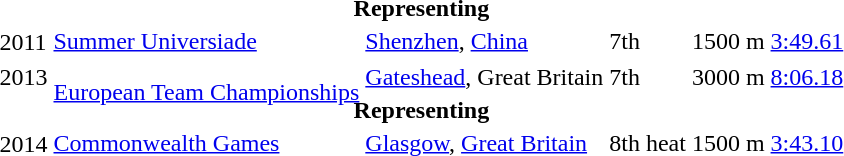<table>
<tr>
<th colspan="6">Representing </th>
</tr>
<tr>
<td rowspan=2>2011</td>
<td><a href='#'>Summer Universiade</a></td>
<td><a href='#'>Shenzhen</a>, <a href='#'>China</a></td>
<td>7th</td>
<td>1500 m</td>
<td><a href='#'>3:49.61</a></td>
</tr>
<tr>
<td rowspan=3><a href='#'>European Team Championships</a></td>
</tr>
<tr>
<td>2013</td>
<td><a href='#'>Gateshead</a>, Great Britain</td>
<td>7th</td>
<td>3000 m</td>
<td><a href='#'>8:06.18</a></td>
</tr>
<tr>
<th colspan="6">Representing </th>
</tr>
<tr>
<td rowspan=2>2014</td>
<td><a href='#'>Commonwealth Games</a></td>
<td><a href='#'>Glasgow</a>, <a href='#'>Great Britain</a></td>
<td>8th heat</td>
<td>1500 m</td>
<td><a href='#'>3:43.10</a></td>
</tr>
<tr>
</tr>
</table>
